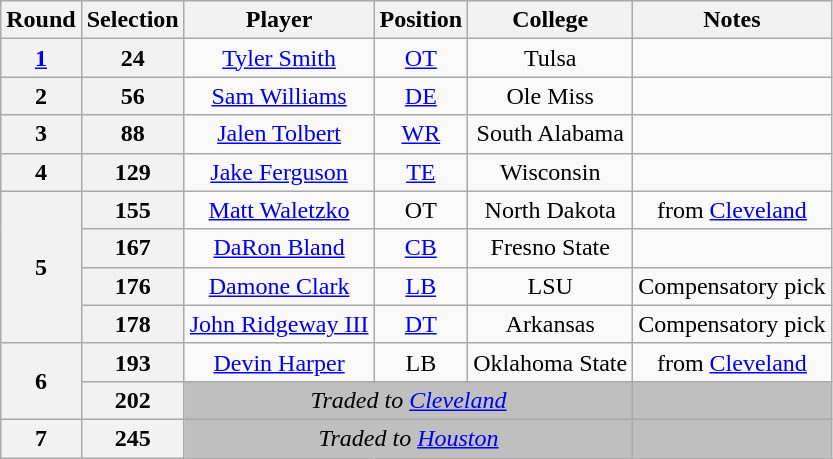<table class="wikitable" style="text-align:center">
<tr>
<th>Round</th>
<th>Selection</th>
<th>Player</th>
<th>Position</th>
<th>College</th>
<th>Notes</th>
</tr>
<tr>
<th><a href='#'>1</a></th>
<th>24</th>
<td><a href='#'>Tyler Smith</a></td>
<td><a href='#'>OT</a></td>
<td>Tulsa</td>
<td></td>
</tr>
<tr>
<th>2</th>
<th>56</th>
<td><a href='#'>Sam Williams</a></td>
<td><a href='#'>DE</a></td>
<td>Ole Miss</td>
<td></td>
</tr>
<tr>
<th>3</th>
<th>88</th>
<td><a href='#'>Jalen Tolbert</a></td>
<td><a href='#'>WR</a></td>
<td>South Alabama</td>
<td></td>
</tr>
<tr>
<th>4</th>
<th>129</th>
<td><a href='#'>Jake Ferguson</a></td>
<td><a href='#'>TE</a></td>
<td>Wisconsin</td>
<td></td>
</tr>
<tr>
<th rowspan="4">5</th>
<th>155</th>
<td><a href='#'>Matt Waletzko</a></td>
<td>OT</td>
<td>North Dakota</td>
<td>from <a href='#'>Cleveland</a></td>
</tr>
<tr>
<th>167</th>
<td><a href='#'>DaRon Bland</a></td>
<td><a href='#'>CB</a></td>
<td>Fresno State</td>
<td></td>
</tr>
<tr>
<th>176</th>
<td><a href='#'>Damone Clark</a></td>
<td><a href='#'>LB</a></td>
<td>LSU</td>
<td>Compensatory pick</td>
</tr>
<tr>
<th>178</th>
<td><a href='#'>John Ridgeway III</a></td>
<td><a href='#'>DT</a></td>
<td>Arkansas</td>
<td>Compensatory pick</td>
</tr>
<tr>
<th rowspan="2">6</th>
<th>193</th>
<td><a href='#'>Devin Harper</a></td>
<td>LB</td>
<td>Oklahoma State</td>
<td>from <a href='#'>Cleveland</a></td>
</tr>
<tr>
<th>202</th>
<td colspan="3" style="background:#BFBFBF"><em>Traded to <a href='#'>Cleveland</a></em></td>
<td style="background:#BFBFBF"></td>
</tr>
<tr>
<th>7</th>
<th>245</th>
<td colspan="3" style="background:#BFBFBF"><em>Traded to <a href='#'>Houston</a></em></td>
<td style="background:#BFBFBF"></td>
</tr>
</table>
